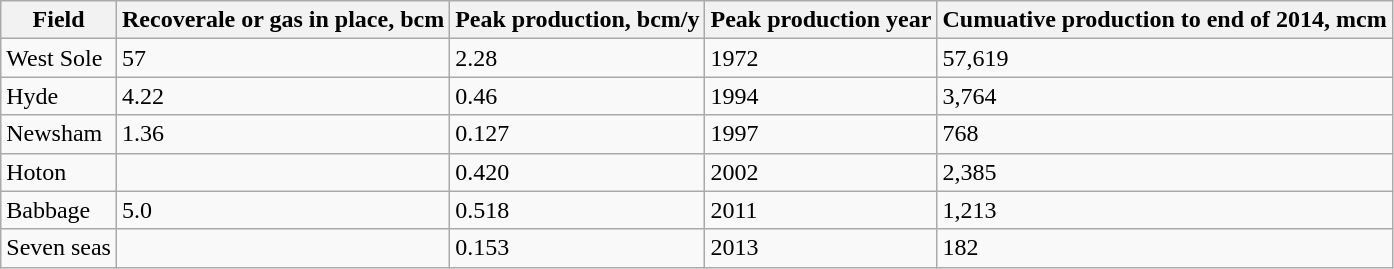<table class="wikitable">
<tr>
<th>Field</th>
<th>Recoverale or gas in place, bcm</th>
<th>Peak production, bcm/y</th>
<th>Peak production year</th>
<th>Cumuative production to end of 2014, mcm</th>
</tr>
<tr>
<td>West Sole</td>
<td>57</td>
<td>2.28</td>
<td>1972</td>
<td>57,619</td>
</tr>
<tr>
<td>Hyde</td>
<td>4.22</td>
<td>0.46</td>
<td>1994</td>
<td>3,764</td>
</tr>
<tr>
<td>Newsham</td>
<td>1.36</td>
<td>0.127</td>
<td>1997</td>
<td>768</td>
</tr>
<tr>
<td>Hoton</td>
<td></td>
<td>0.420</td>
<td>2002</td>
<td>2,385</td>
</tr>
<tr>
<td>Babbage</td>
<td>5.0</td>
<td>0.518</td>
<td>2011</td>
<td>1,213</td>
</tr>
<tr>
<td>Seven seas</td>
<td></td>
<td>0.153</td>
<td>2013</td>
<td>182</td>
</tr>
</table>
